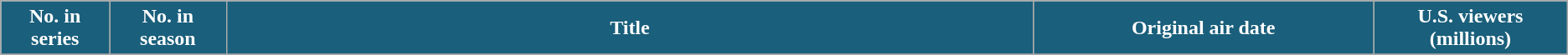<table class="wikitable plainrowheaders">
<tr>
<th style="background:#1A5F7B; color:#fff; width:1%;">No. in<br>series</th>
<th style="background:#1A5F7B; color:#fff; width:1%;">No. in<br>season</th>
<th style="background:#1A5F7B; color:#fff; width:12%;">Title</th>
<th style="background:#1A5F7B; color:#fff; width:5%;">Original air date</th>
<th style="background:#1A5F7B; color:#fff; width:2%;">U.S. viewers<br>(millions)</th>
</tr>
<tr style="background:#fff;"|>
</tr>
</table>
